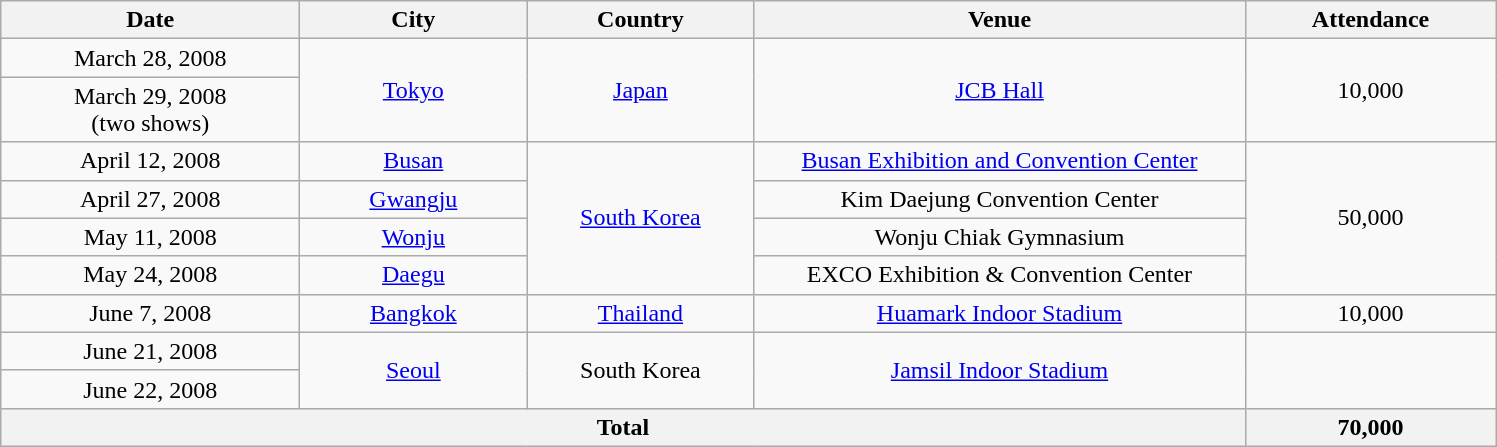<table class="wikitable" style="text-align:center;">
<tr>
<th scope="col" style="width:12em;">Date</th>
<th scope="col" style="width:9em;">City</th>
<th scope="col" style="width:9em;">Country</th>
<th scope="col" style="width:20em;">Venue</th>
<th scope="col" style="width:10em;">Attendance</th>
</tr>
<tr>
<td>March 28, 2008</td>
<td rowspan=2><a href='#'>Tokyo</a></td>
<td rowspan=2><a href='#'>Japan</a></td>
<td rowspan=2><a href='#'>JCB Hall</a></td>
<td rowspan=2>10,000</td>
</tr>
<tr>
<td>March 29, 2008<br>(two shows)</td>
</tr>
<tr>
<td>April 12, 2008</td>
<td><a href='#'>Busan</a></td>
<td rowspan=4><a href='#'>South Korea</a></td>
<td><a href='#'>Busan Exhibition and Convention Center</a></td>
<td rowspan=4>50,000</td>
</tr>
<tr>
<td>April 27, 2008</td>
<td><a href='#'>Gwangju</a></td>
<td>Kim Daejung Convention Center</td>
</tr>
<tr>
<td>May 11, 2008</td>
<td><a href='#'>Wonju</a></td>
<td>Wonju Chiak Gymnasium</td>
</tr>
<tr>
<td>May 24, 2008</td>
<td><a href='#'>Daegu</a></td>
<td>EXCO Exhibition & Convention Center</td>
</tr>
<tr>
<td>June 7, 2008</td>
<td><a href='#'>Bangkok</a></td>
<td><a href='#'>Thailand</a></td>
<td><a href='#'>Huamark Indoor Stadium</a></td>
<td>10,000</td>
</tr>
<tr>
<td>June 21, 2008</td>
<td rowspan=2><a href='#'>Seoul</a></td>
<td rowspan=2>South Korea</td>
<td rowspan=2><a href='#'>Jamsil Indoor Stadium</a></td>
<td rowspan=2></td>
</tr>
<tr>
<td>June 22, 2008</td>
</tr>
<tr>
<th colspan="4">Total</th>
<th>70,000</th>
</tr>
</table>
